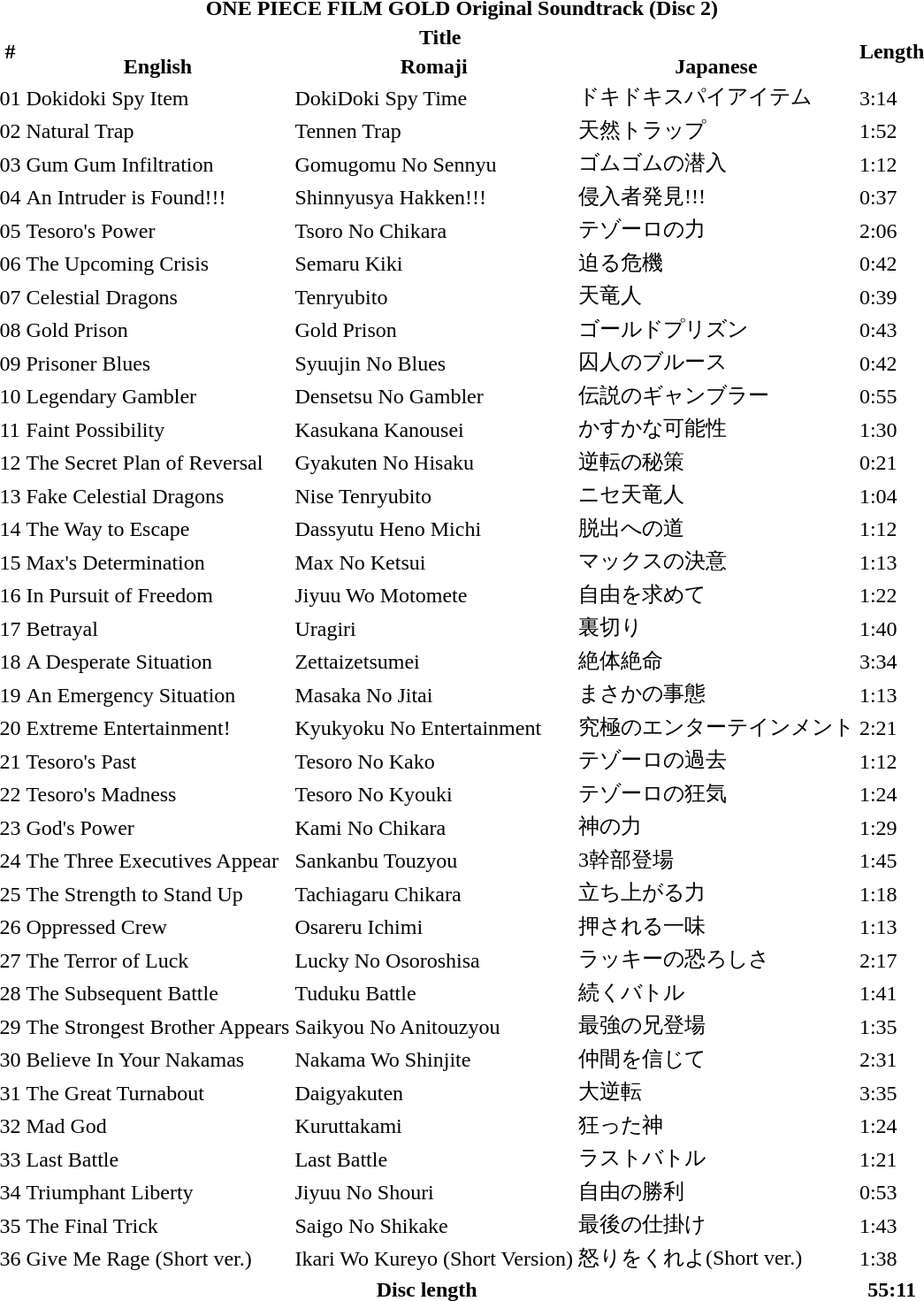<table class="mw-collapsible mw-collapsed">
<tr>
<th colspan="5">ONE PIECE FILM GOLD Original Soundtrack (Disc 2)</th>
</tr>
<tr>
<th rowspan="2">#</th>
<th colspan="3">Title</th>
<th rowspan="2">Length</th>
</tr>
<tr>
<th>English</th>
<th>Romaji</th>
<th>Japanese</th>
</tr>
<tr>
<td>01</td>
<td>Dokidoki Spy Item</td>
<td>DokiDoki Spy Time</td>
<td>ドキドキスパイアイテム</td>
<td>3:14</td>
</tr>
<tr>
<td>02</td>
<td>Natural Trap</td>
<td>Tennen Trap</td>
<td>天然トラップ</td>
<td>1:52</td>
</tr>
<tr>
<td>03</td>
<td>Gum Gum Infiltration</td>
<td>Gomugomu No Sennyu</td>
<td>ゴムゴムの潜入</td>
<td>1:12</td>
</tr>
<tr>
<td>04</td>
<td>An Intruder is Found!!!</td>
<td>Shinnyusya Hakken!!!</td>
<td>侵入者発見!!!</td>
<td>0:37</td>
</tr>
<tr>
<td>05</td>
<td>Tesoro's Power</td>
<td>Tsoro No Chikara</td>
<td>テゾーロの力</td>
<td>2:06</td>
</tr>
<tr>
<td>06</td>
<td>The Upcoming Crisis</td>
<td>Semaru Kiki</td>
<td>迫る危機</td>
<td>0:42</td>
</tr>
<tr>
<td>07</td>
<td>Celestial Dragons</td>
<td>Tenryubito</td>
<td>天竜人</td>
<td>0:39</td>
</tr>
<tr>
<td>08</td>
<td>Gold Prison</td>
<td>Gold Prison</td>
<td>ゴールドプリズン</td>
<td>0:43</td>
</tr>
<tr>
<td>09</td>
<td>Prisoner Blues</td>
<td>Syuujin No Blues</td>
<td>囚人のブルース</td>
<td>0:42</td>
</tr>
<tr>
<td>10</td>
<td>Legendary Gambler</td>
<td>Densetsu No Gambler</td>
<td>伝説のギャンブラー</td>
<td>0:55</td>
</tr>
<tr>
<td>11</td>
<td>Faint Possibility</td>
<td>Kasukana Kanousei</td>
<td>かすかな可能性</td>
<td>1:30</td>
</tr>
<tr>
<td>12</td>
<td>The Secret Plan of Reversal</td>
<td>Gyakuten No Hisaku</td>
<td>逆転の秘策</td>
<td>0:21</td>
</tr>
<tr>
<td>13</td>
<td>Fake Celestial Dragons</td>
<td>Nise Tenryubito</td>
<td>ニセ天竜人</td>
<td>1:04</td>
</tr>
<tr>
<td>14</td>
<td>The Way to Escape</td>
<td>Dassyutu Heno Michi</td>
<td>脱出への道</td>
<td>1:12</td>
</tr>
<tr>
<td>15</td>
<td>Max's Determination</td>
<td>Max No Ketsui</td>
<td>マックスの決意</td>
<td>1:13</td>
</tr>
<tr>
<td>16</td>
<td>In Pursuit of Freedom</td>
<td>Jiyuu Wo Motomete</td>
<td>自由を求めて</td>
<td>1:22</td>
</tr>
<tr>
<td>17</td>
<td>Betrayal</td>
<td>Uragiri</td>
<td>裏切り</td>
<td>1:40</td>
</tr>
<tr>
<td>18</td>
<td>A Desperate Situation</td>
<td>Zettaizetsumei</td>
<td>絶体絶命</td>
<td>3:34</td>
</tr>
<tr>
<td>19</td>
<td>An Emergency Situation</td>
<td>Masaka No Jitai</td>
<td>まさかの事態</td>
<td>1:13</td>
</tr>
<tr>
<td>20</td>
<td>Extreme Entertainment!</td>
<td>Kyukyoku No Entertainment</td>
<td>究極のエンターテインメント</td>
<td>2:21</td>
</tr>
<tr>
<td>21</td>
<td>Tesoro's Past</td>
<td>Tesoro No Kako</td>
<td>テゾーロの過去</td>
<td>1:12</td>
</tr>
<tr>
<td>22</td>
<td>Tesoro's Madness</td>
<td>Tesoro No Kyouki</td>
<td>テゾーロの狂気</td>
<td>1:24</td>
</tr>
<tr>
<td>23</td>
<td>God's Power</td>
<td>Kami No Chikara</td>
<td>神の力</td>
<td>1:29</td>
</tr>
<tr>
<td>24</td>
<td>The Three Executives Appear</td>
<td>Sankanbu Touzyou</td>
<td>3幹部登場</td>
<td>1:45</td>
</tr>
<tr>
<td>25</td>
<td>The Strength to Stand Up</td>
<td>Tachiagaru Chikara</td>
<td>立ち上がる力</td>
<td>1:18</td>
</tr>
<tr>
<td>26</td>
<td>Oppressed Crew</td>
<td>Osareru Ichimi</td>
<td>押される一味</td>
<td>1:13</td>
</tr>
<tr>
<td>27</td>
<td>The Terror of Luck</td>
<td>Lucky No Osoroshisa</td>
<td>ラッキーの恐ろしさ</td>
<td>2:17</td>
</tr>
<tr>
<td>28</td>
<td>The Subsequent Battle</td>
<td>Tuduku Battle</td>
<td>続くバトル</td>
<td>1:41</td>
</tr>
<tr>
<td>29</td>
<td>The Strongest Brother Appears</td>
<td>Saikyou No Anitouzyou</td>
<td>最強の兄登場</td>
<td>1:35</td>
</tr>
<tr>
<td>30</td>
<td>Believe In Your Nakamas</td>
<td>Nakama Wo Shinjite</td>
<td>仲間を信じて</td>
<td>2:31</td>
</tr>
<tr>
<td>31</td>
<td>The Great Turnabout</td>
<td>Daigyakuten</td>
<td>大逆転</td>
<td>3:35</td>
</tr>
<tr>
<td>32</td>
<td>Mad God</td>
<td>Kuruttakami</td>
<td>狂った神</td>
<td>1:24</td>
</tr>
<tr>
<td>33</td>
<td>Last Battle</td>
<td>Last Battle</td>
<td>ラストバトル</td>
<td>1:21</td>
</tr>
<tr>
<td>34</td>
<td>Triumphant Liberty</td>
<td>Jiyuu No Shouri</td>
<td>自由の勝利</td>
<td>0:53</td>
</tr>
<tr>
<td>35</td>
<td>The Final Trick</td>
<td>Saigo No Shikake</td>
<td>最後の仕掛け</td>
<td>1:43</td>
</tr>
<tr>
<td>36</td>
<td>Give Me Rage (Short ver.)</td>
<td>Ikari Wo Kureyo (Short Version)</td>
<td>怒りをくれよ(Short ver.)</td>
<td>1:38<br></td>
</tr>
<tr>
<th colspan="4">Disc length</th>
<th>55:11</th>
</tr>
</table>
